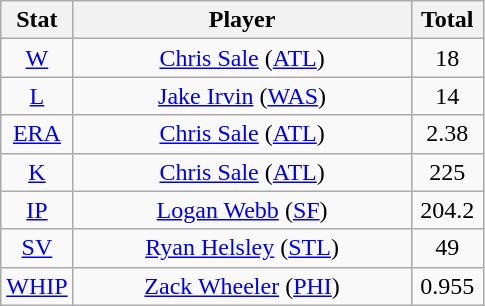<table class="wikitable" style="text-align:center;">
<tr>
<th style="width:15%;">Stat</th>
<th>Player</th>
<th style="width:15%;">Total</th>
</tr>
<tr>
<td><a href='#'>W</a></td>
<td><a href='#'>Chris Sale</a> (<a href='#'>ATL</a>)</td>
<td>18</td>
</tr>
<tr>
<td><a href='#'>L</a></td>
<td><a href='#'>Jake Irvin</a> (<a href='#'>WAS</a>)</td>
<td>14</td>
</tr>
<tr>
<td><a href='#'>ERA</a></td>
<td><a href='#'>Chris Sale</a> (<a href='#'>ATL</a>)</td>
<td>2.38</td>
</tr>
<tr>
<td><a href='#'>K</a></td>
<td><a href='#'>Chris Sale</a> (<a href='#'>ATL</a>)</td>
<td>225</td>
</tr>
<tr>
<td><a href='#'>IP</a></td>
<td><a href='#'>Logan Webb</a> (<a href='#'>SF</a>)</td>
<td>204.2</td>
</tr>
<tr>
<td><a href='#'>SV</a></td>
<td><a href='#'>Ryan Helsley</a> (<a href='#'>STL</a>)</td>
<td>49</td>
</tr>
<tr>
<td><a href='#'>WHIP</a></td>
<td><a href='#'>Zack Wheeler</a> (<a href='#'>PHI</a>)</td>
<td>0.955</td>
</tr>
</table>
